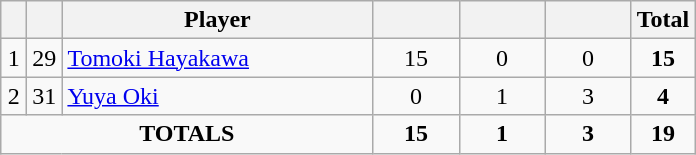<table class="wikitable sortable" style="text-align:center">
<tr>
<th width=10></th>
<th width=10></th>
<th width=200>Player</th>
<th width=50></th>
<th width=50></th>
<th width=50></th>
<th>Total</th>
</tr>
<tr>
<td>1</td>
<td>29</td>
<td align="left"> <a href='#'>Tomoki Hayakawa</a></td>
<td>15</td>
<td>0</td>
<td>0</td>
<td><strong>15</strong></td>
</tr>
<tr>
<td>2</td>
<td>31</td>
<td align="left"> <a href='#'>Yuya Oki</a></td>
<td>0</td>
<td>1</td>
<td>3</td>
<td><strong>4</strong></td>
</tr>
<tr>
<td colspan="3"><strong>TOTALS</strong></td>
<td><strong>15</strong></td>
<td><strong>1</strong></td>
<td><strong>3</strong></td>
<td><strong>19</strong></td>
</tr>
</table>
